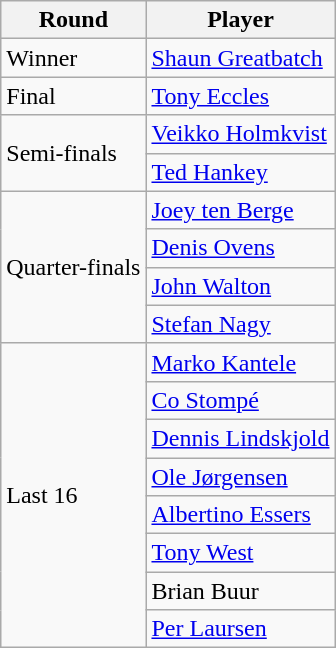<table class="wikitable">
<tr>
<th>Round</th>
<th>Player</th>
</tr>
<tr>
<td rowspan="1">Winner</td>
<td> <a href='#'>Shaun Greatbatch</a></td>
</tr>
<tr>
<td rowspan="1">Final</td>
<td> <a href='#'>Tony Eccles</a></td>
</tr>
<tr>
<td rowspan="2">Semi-finals</td>
<td> <a href='#'>Veikko Holmkvist</a></td>
</tr>
<tr>
<td> <a href='#'>Ted Hankey</a></td>
</tr>
<tr>
<td rowspan="4">Quarter-finals</td>
<td> <a href='#'>Joey ten Berge</a></td>
</tr>
<tr>
<td> <a href='#'>Denis Ovens</a></td>
</tr>
<tr>
<td> <a href='#'>John Walton</a></td>
</tr>
<tr>
<td> <a href='#'>Stefan Nagy</a></td>
</tr>
<tr>
<td rowspan="8">Last 16</td>
<td> <a href='#'>Marko Kantele</a></td>
</tr>
<tr>
<td> <a href='#'>Co Stompé</a></td>
</tr>
<tr>
<td> <a href='#'>Dennis Lindskjold</a></td>
</tr>
<tr>
<td> <a href='#'>Ole Jørgensen</a></td>
</tr>
<tr>
<td> <a href='#'>Albertino Essers</a></td>
</tr>
<tr>
<td> <a href='#'>Tony West</a></td>
</tr>
<tr>
<td> Brian Buur</td>
</tr>
<tr>
<td> <a href='#'>Per Laursen</a></td>
</tr>
</table>
